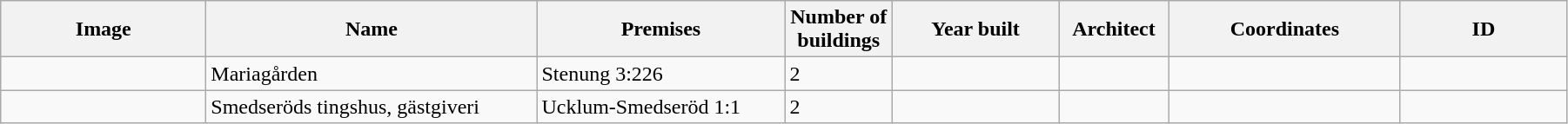<table class="wikitable" width="95%">
<tr>
<th width="150">Image</th>
<th>Name</th>
<th>Premises</th>
<th width="75">Number of<br>buildings</th>
<th width="120">Year built</th>
<th>Architect</th>
<th width="170">Coordinates</th>
<th width="120">ID</th>
</tr>
<tr>
<td></td>
<td>Mariagården</td>
<td>Stenung 3:226</td>
<td>2</td>
<td></td>
<td></td>
<td></td>
<td></td>
</tr>
<tr>
<td></td>
<td>Smedseröds tingshus, gästgiveri</td>
<td>Ucklum-Smedseröd 1:1</td>
<td>2</td>
<td></td>
<td></td>
<td></td>
<td></td>
</tr>
</table>
